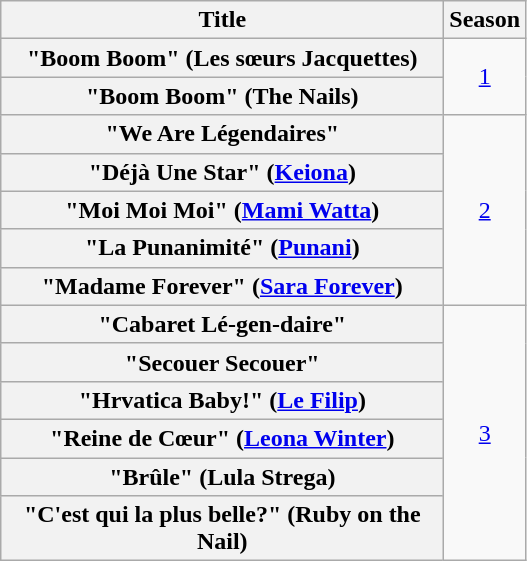<table class="wikitable plainrowheaders" style="text-align:center;">
<tr>
<th scope="col" style="width:18em;">Title</th>
<th scope="col" style="width:01em;">Season</th>
</tr>
<tr>
<th scope="row">"Boom Boom" (Les sœurs Jacquettes)<br></th>
<td rowspan="2"><a href='#'>1</a></td>
</tr>
<tr>
<th scope="row">"Boom Boom" (The Nails)<br></th>
</tr>
<tr>
<th scope="row">"We Are Légendaires"</th>
<td rowspan="5"><a href='#'>2</a></td>
</tr>
<tr>
<th scope="row">"Déjà Une Star" (<a href='#'>Keiona</a>)</th>
</tr>
<tr>
<th scope="row">"Moi Moi Moi" (<a href='#'>Mami Watta</a>)</th>
</tr>
<tr>
<th scope="row">"La Punanimité" (<a href='#'>Punani</a>)</th>
</tr>
<tr>
<th scope="row">"Madame Forever" (<a href='#'>Sara Forever</a>)</th>
</tr>
<tr>
<th scope="row">"Cabaret Lé-gen-daire"</th>
<td rowspan="6"><a href='#'>3</a></td>
</tr>
<tr>
<th scope="row">"Secouer Secouer"</th>
</tr>
<tr>
<th scope="row">"Hrvatica Baby!" (<a href='#'>Le Filip</a>)</th>
</tr>
<tr>
<th scope="row">"Reine de Cœur" (<a href='#'>Leona Winter</a>)</th>
</tr>
<tr>
<th scope="row">"Brûle" (Lula Strega)</th>
</tr>
<tr>
<th scope="row">"C'est qui la plus belle?" (Ruby on the Nail)</th>
</tr>
</table>
